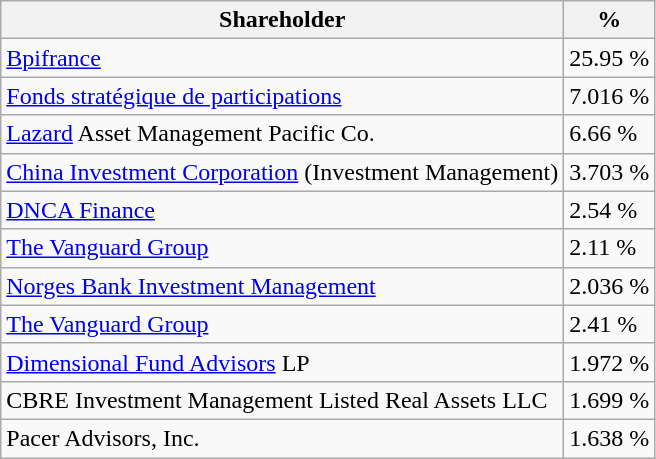<table class="wikitable">
<tr>
<th>Shareholder</th>
<th>%</th>
</tr>
<tr>
<td><a href='#'>Bpifrance</a></td>
<td>25.95 %</td>
</tr>
<tr>
<td><a href='#'>Fonds stratégique de participations</a></td>
<td>7.016 %</td>
</tr>
<tr>
<td><a href='#'>Lazard</a> Asset Management Pacific Co.</td>
<td>6.66 %</td>
</tr>
<tr>
<td><a href='#'>China Investment Corporation</a> (Investment Management)</td>
<td>3.703 %</td>
</tr>
<tr>
<td><a href='#'>DNCA Finance</a></td>
<td>2.54 %</td>
</tr>
<tr>
<td><a href='#'>The Vanguard Group</a></td>
<td>2.11 %</td>
</tr>
<tr>
<td><a href='#'>Norges Bank Investment Management</a></td>
<td>2.036 %</td>
</tr>
<tr>
<td><a href='#'>The Vanguard Group</a></td>
<td>2.41 %</td>
</tr>
<tr>
<td><a href='#'>Dimensional Fund Advisors</a> LP</td>
<td>1.972 %</td>
</tr>
<tr>
<td>CBRE Investment Management Listed Real Assets LLC</td>
<td>1.699 %</td>
</tr>
<tr>
<td>Pacer Advisors, Inc.</td>
<td>1.638 %</td>
</tr>
</table>
